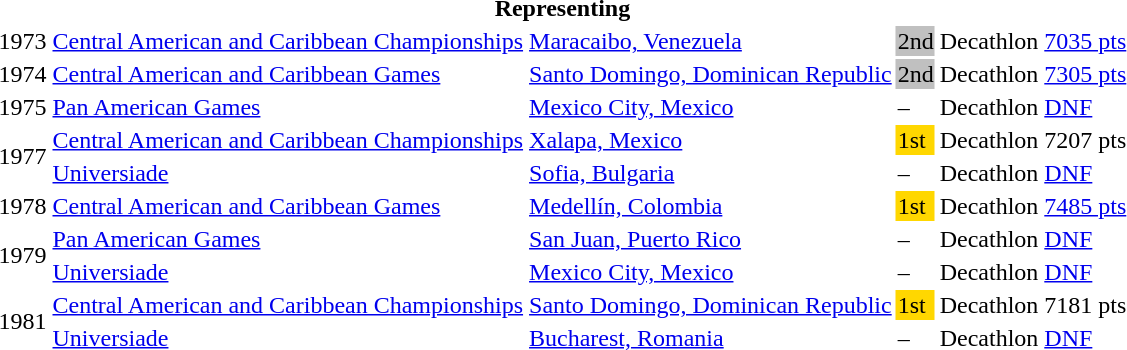<table>
<tr>
<th colspan="6">Representing </th>
</tr>
<tr>
<td>1973</td>
<td><a href='#'>Central American and Caribbean Championships</a></td>
<td><a href='#'>Maracaibo, Venezuela</a></td>
<td bgcolor=silver>2nd</td>
<td>Decathlon</td>
<td><a href='#'>7035 pts</a></td>
</tr>
<tr>
<td>1974</td>
<td><a href='#'>Central American and Caribbean Games</a></td>
<td><a href='#'>Santo Domingo, Dominican Republic</a></td>
<td bgcolor=silver>2nd</td>
<td>Decathlon</td>
<td><a href='#'>7305 pts</a></td>
</tr>
<tr>
<td>1975</td>
<td><a href='#'>Pan American Games</a></td>
<td><a href='#'>Mexico City, Mexico</a></td>
<td>–</td>
<td>Decathlon</td>
<td><a href='#'>DNF</a></td>
</tr>
<tr>
<td rowspan=2>1977</td>
<td><a href='#'>Central American and Caribbean Championships</a></td>
<td><a href='#'>Xalapa, Mexico</a></td>
<td bgcolor=gold>1st</td>
<td>Decathlon</td>
<td>7207 pts</td>
</tr>
<tr>
<td><a href='#'>Universiade</a></td>
<td><a href='#'>Sofia, Bulgaria</a></td>
<td>–</td>
<td>Decathlon</td>
<td><a href='#'>DNF</a></td>
</tr>
<tr>
<td>1978</td>
<td><a href='#'>Central American and Caribbean Games</a></td>
<td><a href='#'>Medellín, Colombia</a></td>
<td bgcolor=gold>1st</td>
<td>Decathlon</td>
<td><a href='#'>7485 pts</a></td>
</tr>
<tr>
<td rowspan=2>1979</td>
<td><a href='#'>Pan American Games</a></td>
<td><a href='#'>San Juan, Puerto Rico</a></td>
<td>–</td>
<td>Decathlon</td>
<td><a href='#'>DNF</a></td>
</tr>
<tr>
<td><a href='#'>Universiade</a></td>
<td><a href='#'>Mexico City, Mexico</a></td>
<td>–</td>
<td>Decathlon</td>
<td><a href='#'>DNF</a></td>
</tr>
<tr>
<td rowspan=2>1981</td>
<td><a href='#'>Central American and Caribbean Championships</a></td>
<td><a href='#'>Santo Domingo, Dominican Republic</a></td>
<td bgcolor=gold>1st</td>
<td>Decathlon</td>
<td>7181 pts</td>
</tr>
<tr>
<td><a href='#'>Universiade</a></td>
<td><a href='#'>Bucharest, Romania</a></td>
<td>–</td>
<td>Decathlon</td>
<td><a href='#'>DNF</a></td>
</tr>
</table>
